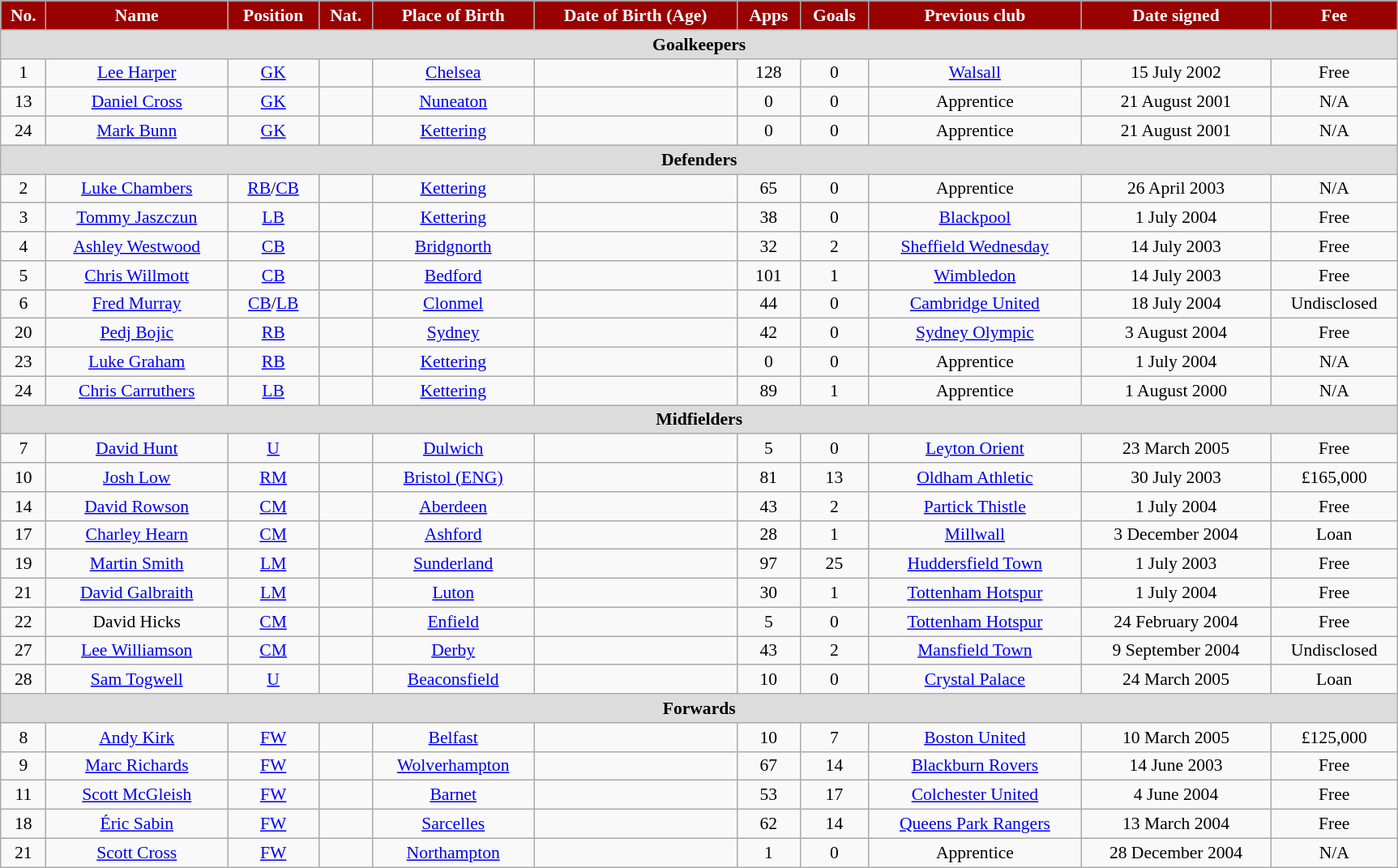<table class="wikitable" style="text-align:center; font-size:90%; width:91%;">
<tr>
<th style="background:#900; color:#FFF; text-align:center;">No.</th>
<th style="background:#900; color:#FFF; text-align:center;">Name</th>
<th style="background:#900; color:#FFF; text-align:center;">Position</th>
<th style="background:#900; color:#FFF; text-align:center;">Nat.</th>
<th style="background:#900; color:#FFF; text-align:center;">Place of Birth</th>
<th style="background:#900; color:#FFF; text-align:center;">Date of Birth (Age)</th>
<th style="background:#900; color:#FFF; text-align:center;">Apps</th>
<th style="background:#900; color:#FFF; text-align:center;">Goals</th>
<th style="background:#900; color:#FFF; text-align:center;">Previous club</th>
<th style="background:#900; color:#FFF; text-align:center;">Date signed</th>
<th style="background:#900; color:#FFF; text-align:center;">Fee</th>
</tr>
<tr>
<th colspan="12" style="background:#dcdcdc; text-align:center;">Goalkeepers</th>
</tr>
<tr>
<td>1</td>
<td><a href='#'>Lee Harper</a></td>
<td><a href='#'>GK</a></td>
<td></td>
<td><a href='#'>Chelsea</a></td>
<td></td>
<td>128</td>
<td>0</td>
<td><a href='#'>Walsall</a></td>
<td>15 July 2002</td>
<td>Free</td>
</tr>
<tr>
<td>13</td>
<td><a href='#'>Daniel Cross</a></td>
<td><a href='#'>GK</a></td>
<td></td>
<td><a href='#'>Nuneaton</a></td>
<td></td>
<td>0</td>
<td>0</td>
<td>Apprentice</td>
<td>21 August 2001</td>
<td>N/A</td>
</tr>
<tr>
<td>24</td>
<td><a href='#'>Mark Bunn</a></td>
<td><a href='#'>GK</a></td>
<td></td>
<td><a href='#'>Kettering</a></td>
<td></td>
<td>0</td>
<td>0</td>
<td>Apprentice</td>
<td>21 August 2001</td>
<td>N/A</td>
</tr>
<tr>
<th colspan="12" style="background:#dcdcdc; text-align:center;">Defenders</th>
</tr>
<tr>
<td>2</td>
<td><a href='#'>Luke Chambers</a></td>
<td><a href='#'>RB</a>/<a href='#'>CB</a></td>
<td></td>
<td><a href='#'>Kettering</a></td>
<td></td>
<td>65</td>
<td>0</td>
<td>Apprentice</td>
<td>26 April 2003</td>
<td>N/A</td>
</tr>
<tr>
<td>3</td>
<td><a href='#'>Tommy Jaszczun</a></td>
<td><a href='#'>LB</a></td>
<td></td>
<td><a href='#'>Kettering</a></td>
<td></td>
<td>38</td>
<td>0</td>
<td><a href='#'>Blackpool</a></td>
<td>1 July 2004</td>
<td>Free</td>
</tr>
<tr>
<td>4</td>
<td><a href='#'>Ashley Westwood</a></td>
<td><a href='#'>CB</a></td>
<td></td>
<td><a href='#'>Bridgnorth</a></td>
<td></td>
<td>32</td>
<td>2</td>
<td><a href='#'>Sheffield Wednesday</a></td>
<td>14 July 2003</td>
<td>Free</td>
</tr>
<tr>
<td>5</td>
<td><a href='#'>Chris Willmott</a></td>
<td><a href='#'>CB</a></td>
<td></td>
<td><a href='#'>Bedford</a></td>
<td></td>
<td>101</td>
<td>1</td>
<td><a href='#'>Wimbledon</a></td>
<td>14 July 2003</td>
<td>Free</td>
</tr>
<tr>
<td>6</td>
<td><a href='#'>Fred Murray</a></td>
<td><a href='#'>CB</a>/<a href='#'>LB</a></td>
<td></td>
<td><a href='#'>Clonmel</a></td>
<td></td>
<td>44</td>
<td>0</td>
<td><a href='#'>Cambridge United</a></td>
<td>18 July 2004</td>
<td>Undisclosed</td>
</tr>
<tr>
<td>20</td>
<td><a href='#'>Pedj Bojic</a></td>
<td><a href='#'>RB</a></td>
<td></td>
<td><a href='#'>Sydney</a></td>
<td></td>
<td>42</td>
<td>0</td>
<td><a href='#'>Sydney Olympic</a></td>
<td>3 August 2004</td>
<td>Free</td>
</tr>
<tr>
<td>23</td>
<td><a href='#'>Luke Graham</a></td>
<td><a href='#'>RB</a></td>
<td></td>
<td><a href='#'>Kettering</a></td>
<td></td>
<td>0</td>
<td>0</td>
<td>Apprentice</td>
<td>1 July 2004</td>
<td>N/A</td>
</tr>
<tr>
<td>24</td>
<td><a href='#'>Chris Carruthers</a></td>
<td><a href='#'>LB</a></td>
<td></td>
<td><a href='#'>Kettering</a></td>
<td></td>
<td>89</td>
<td>1</td>
<td>Apprentice</td>
<td>1 August 2000</td>
<td>N/A</td>
</tr>
<tr>
<th colspan="12" style="background:#dcdcdc; text-align:center;">Midfielders</th>
</tr>
<tr>
<td>7</td>
<td><a href='#'>David Hunt</a></td>
<td><a href='#'>U</a></td>
<td></td>
<td><a href='#'>Dulwich</a></td>
<td></td>
<td>5</td>
<td>0</td>
<td><a href='#'>Leyton Orient</a></td>
<td>23 March 2005</td>
<td>Free</td>
</tr>
<tr>
<td>10</td>
<td><a href='#'>Josh Low</a></td>
<td><a href='#'>RM</a></td>
<td></td>
<td><a href='#'>Bristol (ENG)</a></td>
<td></td>
<td>81</td>
<td>13</td>
<td><a href='#'>Oldham Athletic</a></td>
<td>30 July 2003</td>
<td>£165,000</td>
</tr>
<tr>
<td>14</td>
<td><a href='#'>David Rowson</a></td>
<td><a href='#'>CM</a></td>
<td></td>
<td><a href='#'>Aberdeen</a></td>
<td></td>
<td>43</td>
<td>2</td>
<td><a href='#'>Partick Thistle</a></td>
<td>1 July 2004</td>
<td>Free</td>
</tr>
<tr>
<td>17</td>
<td><a href='#'>Charley Hearn</a></td>
<td><a href='#'>CM</a></td>
<td></td>
<td><a href='#'>Ashford</a></td>
<td></td>
<td>28</td>
<td>1</td>
<td><a href='#'>Millwall</a></td>
<td>3 December 2004</td>
<td>Loan</td>
</tr>
<tr>
<td>19</td>
<td><a href='#'>Martin Smith</a></td>
<td><a href='#'>LM</a></td>
<td></td>
<td><a href='#'>Sunderland</a></td>
<td></td>
<td>97</td>
<td>25</td>
<td><a href='#'>Huddersfield Town</a></td>
<td>1 July 2003</td>
<td>Free</td>
</tr>
<tr>
<td>21</td>
<td><a href='#'>David Galbraith</a></td>
<td><a href='#'>LM</a></td>
<td></td>
<td><a href='#'>Luton</a></td>
<td></td>
<td>30</td>
<td>1</td>
<td><a href='#'>Tottenham Hotspur</a></td>
<td>1 July 2004</td>
<td>Free</td>
</tr>
<tr>
<td>22</td>
<td>David Hicks</td>
<td><a href='#'>CM</a></td>
<td></td>
<td><a href='#'>Enfield</a></td>
<td></td>
<td>5</td>
<td>0</td>
<td><a href='#'>Tottenham Hotspur</a></td>
<td>24 February 2004</td>
<td>Free</td>
</tr>
<tr>
<td>27</td>
<td><a href='#'>Lee Williamson</a></td>
<td><a href='#'>CM</a></td>
<td></td>
<td><a href='#'>Derby</a></td>
<td></td>
<td>43</td>
<td>2</td>
<td><a href='#'>Mansfield Town</a></td>
<td>9 September 2004</td>
<td>Undisclosed</td>
</tr>
<tr>
<td>28</td>
<td><a href='#'>Sam Togwell</a></td>
<td><a href='#'>U</a></td>
<td></td>
<td><a href='#'>Beaconsfield</a></td>
<td></td>
<td>10</td>
<td>0</td>
<td><a href='#'>Crystal Palace</a></td>
<td>24 March 2005</td>
<td>Loan</td>
</tr>
<tr>
<th colspan="12" style="background:#dcdcdc; text-align:center;">Forwards</th>
</tr>
<tr>
<td>8</td>
<td><a href='#'>Andy Kirk</a></td>
<td><a href='#'>FW</a></td>
<td></td>
<td><a href='#'>Belfast</a></td>
<td></td>
<td>10</td>
<td>7</td>
<td><a href='#'>Boston United</a></td>
<td>10 March 2005</td>
<td>£125,000</td>
</tr>
<tr>
<td>9</td>
<td><a href='#'>Marc Richards</a></td>
<td><a href='#'>FW</a></td>
<td></td>
<td><a href='#'>Wolverhampton</a></td>
<td></td>
<td>67</td>
<td>14</td>
<td><a href='#'>Blackburn Rovers</a></td>
<td>14 June 2003</td>
<td>Free</td>
</tr>
<tr>
<td>11</td>
<td><a href='#'>Scott McGleish</a></td>
<td><a href='#'>FW</a></td>
<td></td>
<td><a href='#'>Barnet</a></td>
<td></td>
<td>53</td>
<td>17</td>
<td><a href='#'>Colchester United</a></td>
<td>4 June 2004</td>
<td>Free</td>
</tr>
<tr>
<td>18</td>
<td><a href='#'>Éric Sabin</a></td>
<td><a href='#'>FW</a></td>
<td></td>
<td><a href='#'>Sarcelles</a></td>
<td></td>
<td>62</td>
<td>14</td>
<td><a href='#'>Queens Park Rangers</a></td>
<td>13 March 2004</td>
<td>Free</td>
</tr>
<tr>
<td>21</td>
<td><a href='#'>Scott Cross</a></td>
<td><a href='#'>FW</a></td>
<td></td>
<td><a href='#'>Northampton</a></td>
<td></td>
<td>1</td>
<td>0</td>
<td>Apprentice</td>
<td>28 December 2004</td>
<td>N/A</td>
</tr>
</table>
